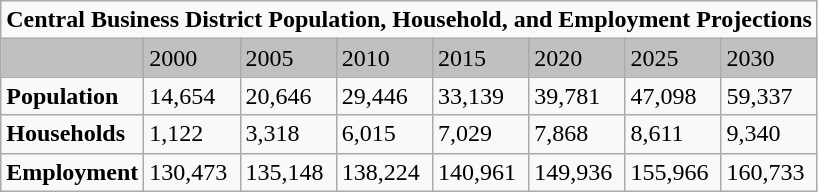<table class="wikitable">
<tr>
<td style="text-align:center;" colspan="8"><strong>Central Business District Population, Household, and Employment Projections</strong></td>
</tr>
<tr style="background:silver; vertical-align:bottom;">
<td style="width:81px; height:12.75;"></td>
<td>2000</td>
<td>2005</td>
<td>2010</td>
<td>2015</td>
<td>2020</td>
<td>2025</td>
<td>2030</td>
</tr>
<tr>
<td style="font-weight:bold; height:15.75;">Population</td>
<td>14,654</td>
<td>20,646</td>
<td>29,446</td>
<td>33,139</td>
<td>39,781</td>
<td>47,098</td>
<td>59,337</td>
</tr>
<tr style="vertical-align:bottom;">
<td style="font-weight:bold; height:15.75;">Households</td>
<td>1,122</td>
<td>3,318</td>
<td>6,015</td>
<td>7,029</td>
<td>7,868</td>
<td>8,611</td>
<td>9,340</td>
</tr>
<tr>
<td style="font-weight:bold; height:16.5;">Employment</td>
<td>130,473</td>
<td>135,148</td>
<td>138,224</td>
<td>140,961</td>
<td>149,936</td>
<td>155,966</td>
<td>160,733</td>
</tr>
</table>
